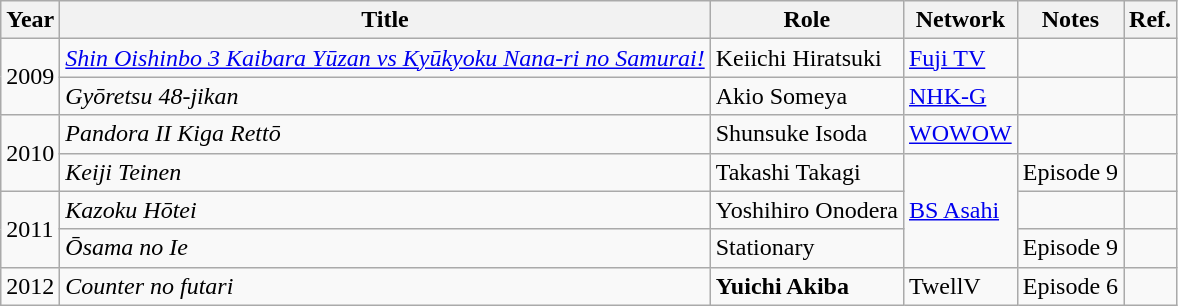<table class="wikitable">
<tr>
<th>Year</th>
<th>Title</th>
<th>Role</th>
<th>Network</th>
<th>Notes</th>
<th>Ref.</th>
</tr>
<tr>
<td rowspan="2">2009</td>
<td><em><a href='#'>Shin Oishinbo 3 Kaibara Yūzan vs Kyūkyoku Nana-ri no Samurai!</a></em></td>
<td>Keiichi Hiratsuki</td>
<td><a href='#'>Fuji TV</a></td>
<td></td>
<td></td>
</tr>
<tr>
<td><em>Gyōretsu 48-jikan</em></td>
<td>Akio Someya</td>
<td><a href='#'>NHK-G</a></td>
<td></td>
<td></td>
</tr>
<tr>
<td rowspan="2">2010</td>
<td><em>Pandora II Kiga Rettō</em></td>
<td>Shunsuke Isoda</td>
<td><a href='#'>WOWOW</a></td>
<td></td>
<td></td>
</tr>
<tr>
<td><em>Keiji Teinen</em></td>
<td>Takashi Takagi</td>
<td rowspan="3"><a href='#'>BS Asahi</a></td>
<td>Episode 9</td>
<td></td>
</tr>
<tr>
<td rowspan="2">2011</td>
<td><em>Kazoku Hōtei</em></td>
<td>Yoshihiro Onodera</td>
<td></td>
<td></td>
</tr>
<tr>
<td><em>Ōsama no Ie</em></td>
<td>Stationary</td>
<td>Episode 9</td>
<td></td>
</tr>
<tr>
<td>2012</td>
<td><em>Counter no futari</em></td>
<td><strong>Yuichi Akiba</strong></td>
<td>TwellV</td>
<td>Episode 6</td>
<td></td>
</tr>
</table>
